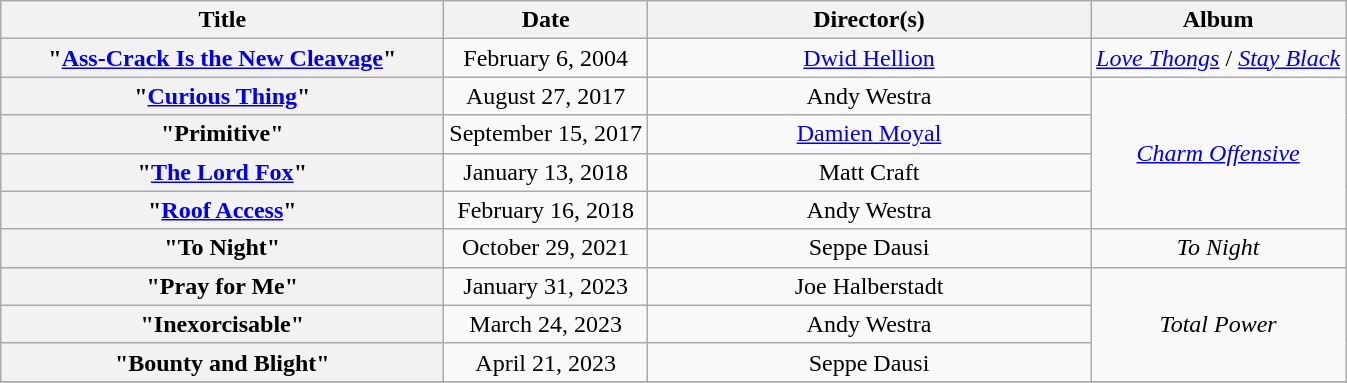<table class="wikitable plainrowheaders" style="text-align:center;">
<tr>
<th scope="col" style="width:18em;">Title</th>
<th scope="col">Date</th>
<th scope="col" style="width:18em;">Director(s)</th>
<th>Album</th>
</tr>
<tr>
<th scope="row">"<a href='#'>Ass-Crack Is the New Cleavage</a>"</th>
<td>February 6, 2004</td>
<td><a href='#'>Dwid Hellion</a></td>
<td><em><a href='#'>Love Thongs</a></em> / <em><a href='#'>Stay Black</a></em></td>
</tr>
<tr>
<th scope="row">"<a href='#'>Curious Thing</a>"</th>
<td>August 27, 2017</td>
<td>Andy Westra</td>
<td rowspan="4"><em><a href='#'>Charm Offensive</a></em></td>
</tr>
<tr>
<th scope="row">"Primitive"</th>
<td>September 15, 2017</td>
<td><a href='#'>Damien Moyal</a></td>
</tr>
<tr>
<th scope="row">"<a href='#'>The Lord Fox</a>"</th>
<td>January 13, 2018</td>
<td>Matt Craft</td>
</tr>
<tr>
<th scope="row">"<a href='#'>Roof Access</a>"</th>
<td>February 16, 2018</td>
<td>Andy Westra</td>
</tr>
<tr>
<th scope="row">"To Night"</th>
<td>October 29, 2021</td>
<td>Seppe Dausi</td>
<td><em>To Night</em></td>
</tr>
<tr>
<th scope="row">"Pray for Me"</th>
<td>January 31, 2023</td>
<td>Joe Halberstadt</td>
<td rowspan="3"><em>Total Power</em></td>
</tr>
<tr>
<th scope="row">"Inexorcisable"</th>
<td>March 24, 2023</td>
<td>Andy Westra</td>
</tr>
<tr>
<th scope="row">"Bounty and Blight"</th>
<td>April 21, 2023</td>
<td>Seppe Dausi</td>
</tr>
<tr>
</tr>
</table>
